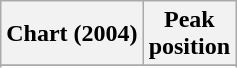<table class="wikitable sortable plainrowheaders" style="text-align:center">
<tr>
<th scope="col">Chart (2004)</th>
<th scope="col">Peak<br>position</th>
</tr>
<tr>
</tr>
<tr>
</tr>
</table>
